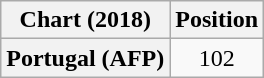<table class="wikitable plainrowheaders" style="text-align:center">
<tr>
<th scope="col">Chart (2018)</th>
<th scope="col">Position</th>
</tr>
<tr>
<th scope="row">Portugal (AFP)</th>
<td>102</td>
</tr>
</table>
